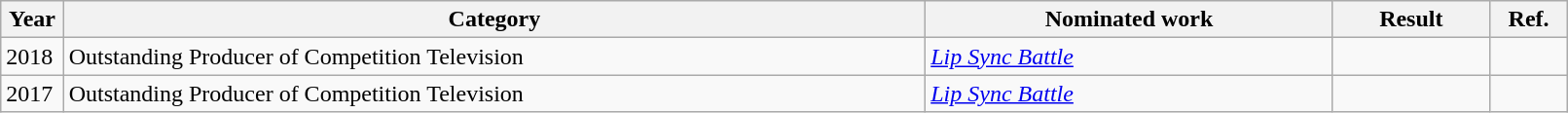<table class="wikitable" style="width:85%;">
<tr>
<th style="width:4%;">Year</th>
<th style="width:55%;">Category</th>
<th style="width:26%;">Nominated work</th>
<th style="width:10%;">Result</th>
<th width=5%>Ref.</th>
</tr>
<tr>
<td>2018</td>
<td>Outstanding Producer of Competition Television</td>
<td><em><a href='#'>Lip Sync Battle</a></em></td>
<td></td>
<td align="center"></td>
</tr>
<tr>
<td>2017</td>
<td>Outstanding Producer of Competition Television</td>
<td><em><a href='#'>Lip Sync Battle</a></em></td>
<td></td>
<td align="center"></td>
</tr>
</table>
